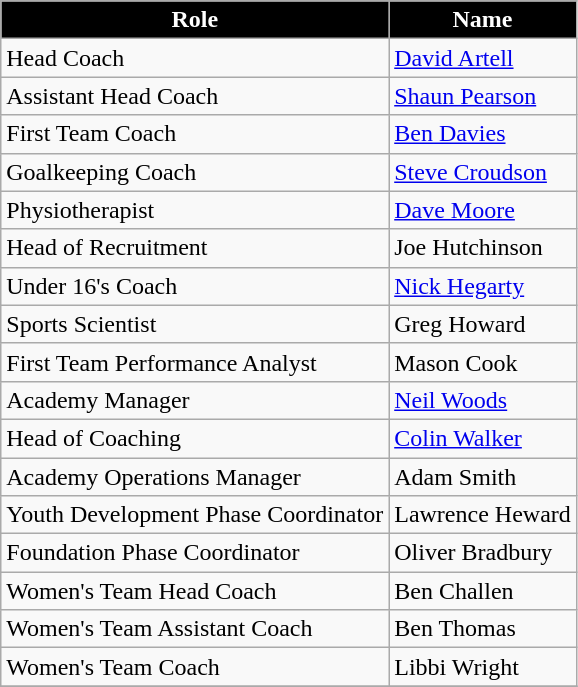<table class="wikitable">
<tr>
<th style="background:#000000; color:#FFFFFF;">Role</th>
<th style="background:#000000; color:#FFFFFF;">Name</th>
</tr>
<tr>
<td>Head Coach</td>
<td> <a href='#'>David Artell</a></td>
</tr>
<tr>
<td>Assistant Head Coach</td>
<td> <a href='#'>Shaun Pearson</a></td>
</tr>
<tr>
<td>First Team Coach</td>
<td> <a href='#'>Ben Davies</a></td>
</tr>
<tr>
<td>Goalkeeping Coach</td>
<td> <a href='#'>Steve Croudson</a></td>
</tr>
<tr>
<td>Physiotherapist</td>
<td> <a href='#'>Dave Moore</a></td>
</tr>
<tr>
<td>Head of Recruitment</td>
<td> Joe Hutchinson</td>
</tr>
<tr>
<td>Under 16's Coach</td>
<td> <a href='#'>Nick Hegarty</a></td>
</tr>
<tr>
<td>Sports Scientist</td>
<td> Greg Howard</td>
</tr>
<tr>
<td>First Team Performance Analyst</td>
<td> Mason Cook</td>
</tr>
<tr>
<td>Academy Manager</td>
<td> <a href='#'>Neil Woods</a></td>
</tr>
<tr>
<td>Head of Coaching</td>
<td> <a href='#'>Colin Walker</a></td>
</tr>
<tr>
<td>Academy Operations Manager</td>
<td> Adam Smith</td>
</tr>
<tr>
<td>Youth Development Phase Coordinator</td>
<td> Lawrence Heward</td>
</tr>
<tr>
<td>Foundation Phase Coordinator</td>
<td> Oliver Bradbury</td>
</tr>
<tr>
<td>Women's Team Head Coach</td>
<td> Ben Challen</td>
</tr>
<tr>
<td>Women's Team Assistant Coach</td>
<td> Ben Thomas</td>
</tr>
<tr>
<td>Women's Team Coach</td>
<td> Libbi Wright</td>
</tr>
<tr>
</tr>
</table>
